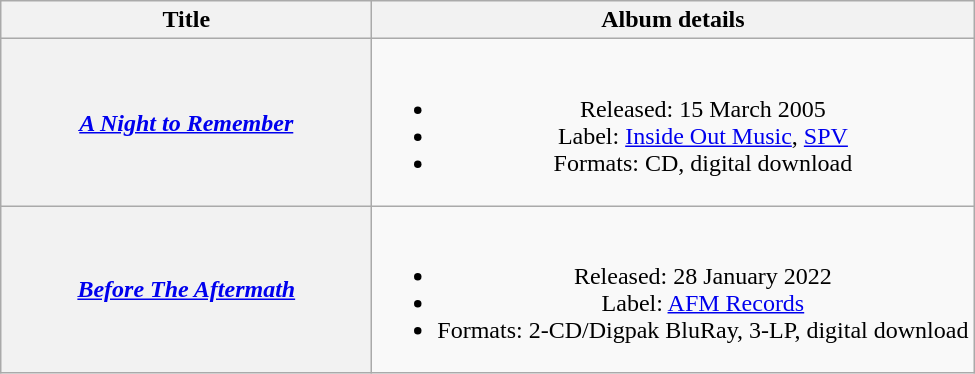<table class="wikitable plainrowheaders" style="text-align:center;">
<tr>
<th scope="col" style="width:15em;">Title</th>
<th scope="col">Album details</th>
</tr>
<tr>
<th scope="row"><em><a href='#'>A Night to Remember</a></em></th>
<td><br><ul><li>Released: 15 March 2005</li><li>Label: <a href='#'>Inside Out Music</a>, <a href='#'>SPV</a></li><li>Formats: CD, digital download</li></ul></td>
</tr>
<tr>
<th scope="row"><em><a href='#'>Before The Aftermath</a></em></th>
<td><br><ul><li>Released: 28 January 2022</li><li>Label: <a href='#'>AFM Records</a></li><li>Formats: 2-CD/Digpak BluRay, 3-LP, digital download</li></ul></td>
</tr>
</table>
